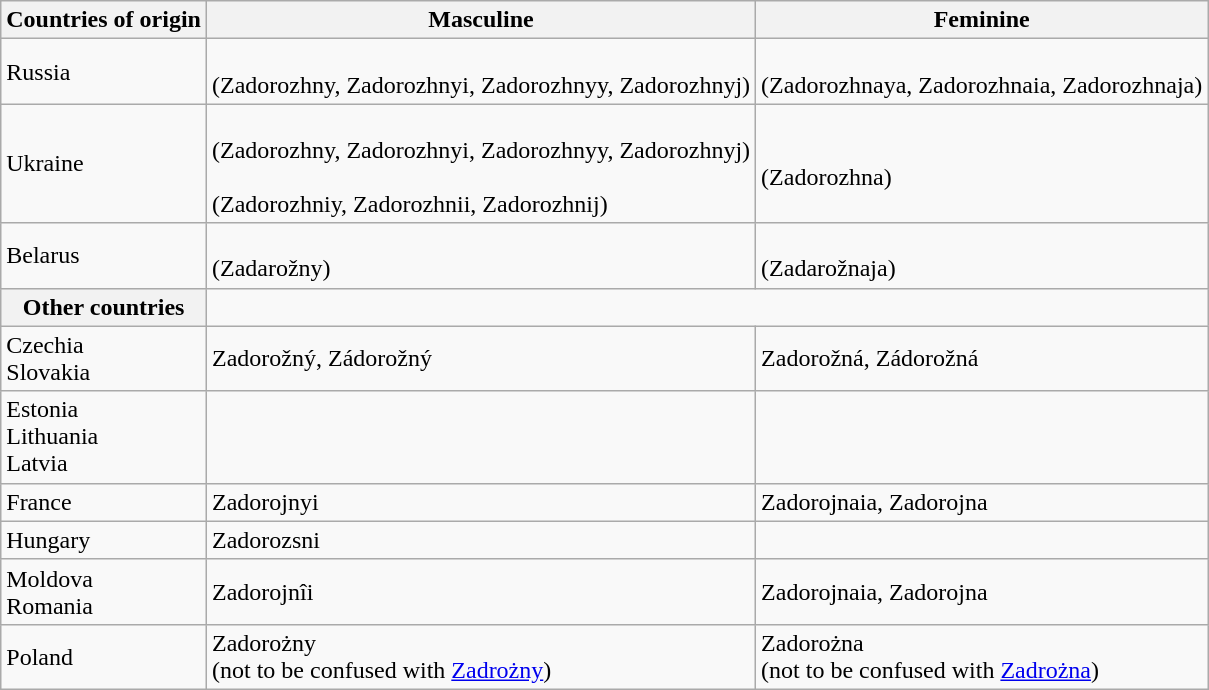<table class="wikitable">
<tr>
<th>Countries of origin</th>
<th>Masculine</th>
<th>Feminine</th>
</tr>
<tr>
<td>Russia</td>
<td><br> (Zadorozhny, Zadorozhnyi, Zadorozhnyy, Zadorozhnyj)</td>
<td><br> (Zadorozhnaya, Zadorozhnaia, Zadorozhnaja)</td>
</tr>
<tr>
<td>Ukraine</td>
<td> <br> (Zadorozhny, Zadorozhnyi, Zadorozhnyy, Zadorozhnyj) <br>  <br> (Zadorozhniy, Zadorozhnii, Zadorozhnij)</td>
<td><br> (Zadorozhna)</td>
</tr>
<tr>
<td>Belarus</td>
<td> <br> (Zadarožny)</td>
<td> <br> (Zadarožnaja)</td>
</tr>
<tr>
<th>Other countries</th>
</tr>
<tr>
<td>Czechia <br>Slovakia</td>
<td>Zadorožný, Zádorožný</td>
<td>Zadorožná, Zádorožná</td>
</tr>
<tr>
<td>Estonia <br> Lithuania <br> Latvia</td>
<td> <br>  <br> </td>
<td> <br>  <br> </td>
</tr>
<tr>
<td>France</td>
<td>Zadorojnyi</td>
<td>Zadorojnaia, Zadorojna</td>
</tr>
<tr>
<td>Hungary</td>
<td>Zadorozsni</td>
<td></td>
</tr>
<tr>
<td>Moldova <br> Romania</td>
<td>Zadorojnîi</td>
<td>Zadorojnaia, Zadorojna</td>
</tr>
<tr>
<td>Poland</td>
<td>Zadorożny <br> (not to be confused with <a href='#'>Zadrożny</a>)</td>
<td>Zadorożna <br> (not to be confused with <a href='#'>Zadrożna</a>)</td>
</tr>
</table>
